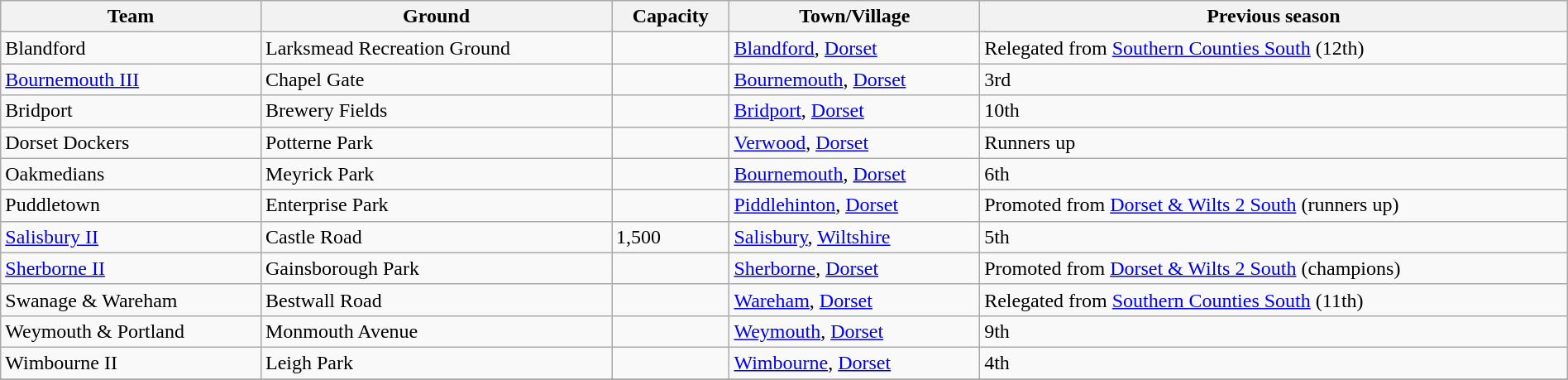<table class="wikitable sortable" width=100%>
<tr>
<th>Team</th>
<th>Ground</th>
<th>Capacity</th>
<th>Town/Village</th>
<th>Previous season</th>
</tr>
<tr>
<td>Blandford</td>
<td>Larksmead Recreation Ground</td>
<td></td>
<td><a href='#'>Blandford</a>, <a href='#'>Dorset</a></td>
<td>Relegated from <a href='#'>Southern Counties South</a> (12th)</td>
</tr>
<tr>
<td><a href='#'>Bournemouth III</a></td>
<td>Chapel Gate</td>
<td></td>
<td><a href='#'>Bournemouth</a>, <a href='#'>Dorset</a></td>
<td>3rd</td>
</tr>
<tr>
<td>Bridport</td>
<td>Brewery Fields</td>
<td></td>
<td><a href='#'>Bridport</a>, <a href='#'>Dorset</a></td>
<td>10th</td>
</tr>
<tr>
<td>Dorset Dockers</td>
<td>Potterne Park</td>
<td></td>
<td><a href='#'>Verwood</a>, <a href='#'>Dorset</a></td>
<td>Runners up</td>
</tr>
<tr>
<td>Oakmedians</td>
<td>Meyrick Park</td>
<td></td>
<td><a href='#'>Bournemouth</a>, <a href='#'>Dorset</a></td>
<td>6th</td>
</tr>
<tr>
<td>Puddletown</td>
<td>Enterprise Park</td>
<td></td>
<td><a href='#'>Piddlehinton</a>, <a href='#'>Dorset</a></td>
<td>Promoted from <a href='#'>Dorset & Wilts 2 South</a> (runners up)</td>
</tr>
<tr>
<td><a href='#'>Salisbury II</a></td>
<td>Castle Road</td>
<td>1,500</td>
<td><a href='#'>Salisbury</a>, <a href='#'>Wiltshire</a></td>
<td>5th</td>
</tr>
<tr>
<td><a href='#'>Sherborne II</a></td>
<td>Gainsborough Park</td>
<td></td>
<td><a href='#'>Sherborne</a>, <a href='#'>Dorset</a></td>
<td>Promoted from <a href='#'>Dorset & Wilts 2 South</a> (champions)</td>
</tr>
<tr>
<td>Swanage & Wareham</td>
<td>Bestwall Road</td>
<td></td>
<td><a href='#'>Wareham</a>, <a href='#'>Dorset</a></td>
<td>Relegated from <a href='#'>Southern Counties South</a> (11th)</td>
</tr>
<tr>
<td>Weymouth & Portland</td>
<td>Monmouth Avenue</td>
<td></td>
<td><a href='#'>Weymouth</a>, <a href='#'>Dorset</a></td>
<td>9th</td>
</tr>
<tr>
<td>Wimbourne II</td>
<td>Leigh Park</td>
<td></td>
<td><a href='#'>Wimbourne</a>, <a href='#'>Dorset</a></td>
<td>4th</td>
</tr>
<tr>
</tr>
</table>
